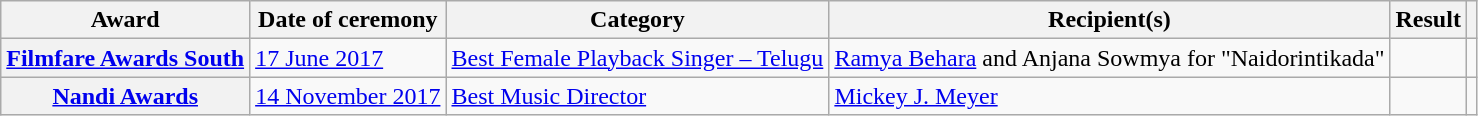<table class="wikitable plainrowheaders sortable">
<tr>
<th scope="col">Award</th>
<th scope="col">Date of ceremony</th>
<th scope="col">Category</th>
<th scope="col">Recipient(s)</th>
<th scope="col" class="unsortable">Result</th>
<th scope="col" class="unsortable"></th>
</tr>
<tr>
<th scope="row"><a href='#'>Filmfare Awards South</a></th>
<td><a href='#'>17 June 2017</a></td>
<td><a href='#'>Best Female Playback Singer – Telugu</a></td>
<td><a href='#'>Ramya Behara</a> and Anjana Sowmya for "Naidorintikada"</td>
<td></td>
<td style="text-align:center;"></td>
</tr>
<tr>
<th scope="row"><a href='#'>Nandi Awards</a></th>
<td><a href='#'>14 November 2017</a></td>
<td><a href='#'>Best Music Director</a></td>
<td><a href='#'>Mickey J. Meyer</a></td>
<td></td>
<td style="text-align:center;"></td>
</tr>
</table>
